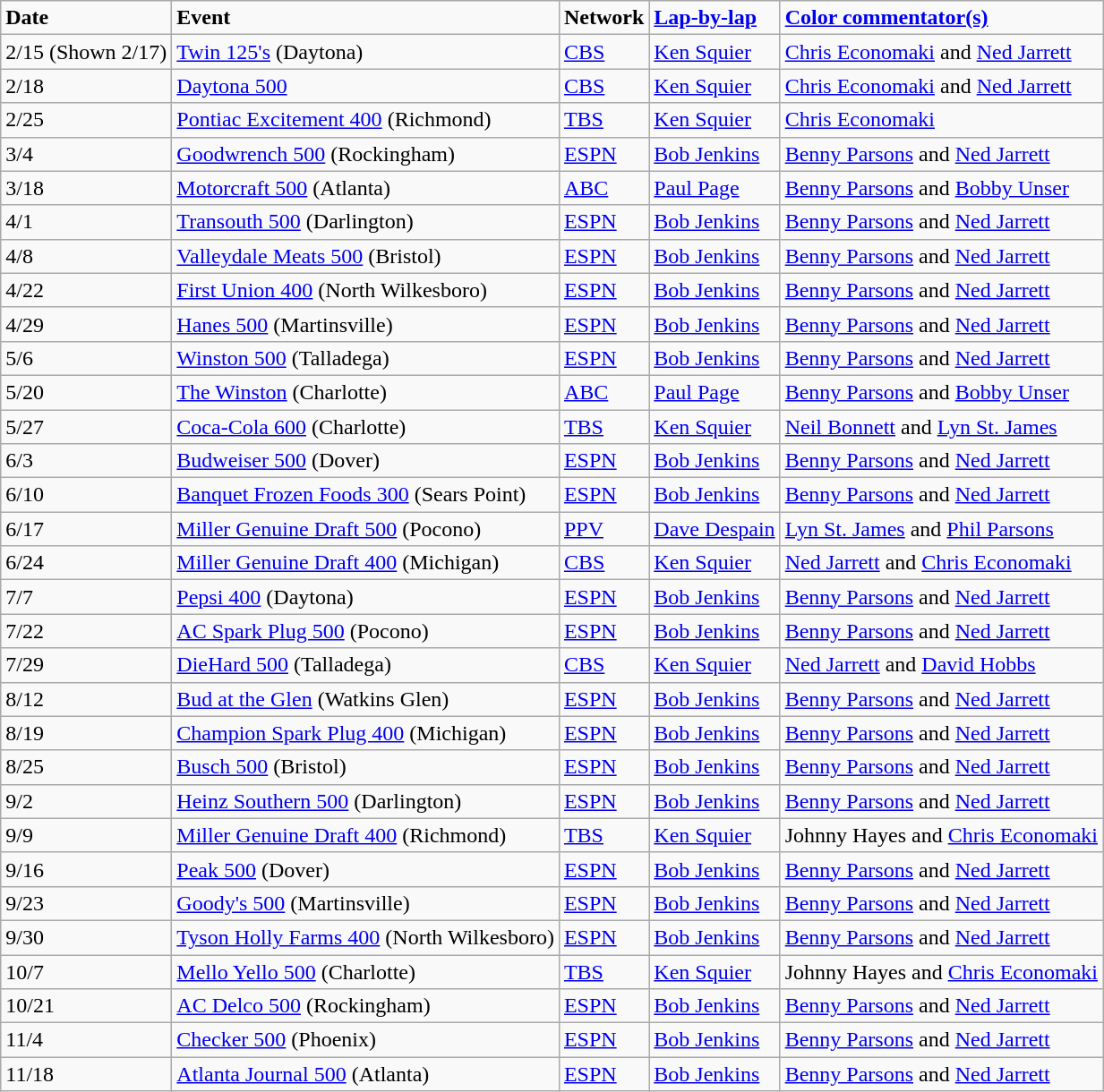<table class=wikitable>
<tr>
<td><strong>Date</strong></td>
<td><strong>Event</strong></td>
<td><strong>Network</strong></td>
<td><strong><a href='#'>Lap-by-lap</a></strong></td>
<td><strong><a href='#'>Color commentator(s)</a></strong></td>
</tr>
<tr>
<td>2/15 (Shown 2/17)</td>
<td><a href='#'>Twin 125's</a> (Daytona)</td>
<td><a href='#'>CBS</a></td>
<td><a href='#'>Ken Squier</a></td>
<td><a href='#'>Chris Economaki</a> and <a href='#'>Ned Jarrett</a></td>
</tr>
<tr>
<td>2/18</td>
<td><a href='#'>Daytona 500</a></td>
<td><a href='#'>CBS</a></td>
<td><a href='#'>Ken Squier</a></td>
<td><a href='#'>Chris Economaki</a> and <a href='#'>Ned Jarrett</a></td>
</tr>
<tr>
<td>2/25</td>
<td><a href='#'>Pontiac Excitement 400</a> (Richmond)</td>
<td><a href='#'>TBS</a></td>
<td><a href='#'>Ken Squier</a></td>
<td><a href='#'>Chris Economaki</a></td>
</tr>
<tr>
<td>3/4</td>
<td><a href='#'>Goodwrench 500</a> (Rockingham)</td>
<td><a href='#'>ESPN</a></td>
<td><a href='#'>Bob Jenkins</a></td>
<td><a href='#'>Benny Parsons</a> and <a href='#'>Ned Jarrett</a></td>
</tr>
<tr>
<td>3/18</td>
<td><a href='#'>Motorcraft 500</a> (Atlanta)</td>
<td><a href='#'>ABC</a></td>
<td><a href='#'>Paul Page</a></td>
<td><a href='#'>Benny Parsons</a> and <a href='#'>Bobby Unser</a></td>
</tr>
<tr>
<td>4/1</td>
<td><a href='#'>Transouth 500</a> (Darlington)</td>
<td><a href='#'>ESPN</a></td>
<td><a href='#'>Bob Jenkins</a></td>
<td><a href='#'>Benny Parsons</a> and <a href='#'>Ned Jarrett</a></td>
</tr>
<tr>
<td>4/8</td>
<td><a href='#'>Valleydale Meats 500</a> (Bristol)</td>
<td><a href='#'>ESPN</a></td>
<td><a href='#'>Bob Jenkins</a></td>
<td><a href='#'>Benny Parsons</a> and <a href='#'>Ned Jarrett</a></td>
</tr>
<tr>
<td>4/22</td>
<td><a href='#'>First Union 400</a> (North Wilkesboro)</td>
<td><a href='#'>ESPN</a></td>
<td><a href='#'>Bob Jenkins</a></td>
<td><a href='#'>Benny Parsons</a> and <a href='#'>Ned Jarrett</a></td>
</tr>
<tr>
<td>4/29</td>
<td><a href='#'>Hanes 500</a> (Martinsville)</td>
<td><a href='#'>ESPN</a></td>
<td><a href='#'>Bob Jenkins</a></td>
<td><a href='#'>Benny Parsons</a> and <a href='#'>Ned Jarrett</a></td>
</tr>
<tr>
<td>5/6</td>
<td><a href='#'>Winston 500</a> (Talladega)</td>
<td><a href='#'>ESPN</a></td>
<td><a href='#'>Bob Jenkins</a></td>
<td><a href='#'>Benny Parsons</a> and <a href='#'>Ned Jarrett</a></td>
</tr>
<tr>
<td>5/20</td>
<td><a href='#'>The Winston</a> (Charlotte)</td>
<td><a href='#'>ABC</a></td>
<td><a href='#'>Paul Page</a></td>
<td><a href='#'>Benny Parsons</a> and <a href='#'>Bobby Unser</a></td>
</tr>
<tr>
<td>5/27</td>
<td><a href='#'>Coca-Cola 600</a> (Charlotte)</td>
<td><a href='#'>TBS</a></td>
<td><a href='#'>Ken Squier</a></td>
<td><a href='#'>Neil Bonnett</a> and <a href='#'>Lyn St. James</a></td>
</tr>
<tr>
<td>6/3</td>
<td><a href='#'>Budweiser 500</a> (Dover)</td>
<td><a href='#'>ESPN</a></td>
<td><a href='#'>Bob Jenkins</a></td>
<td><a href='#'>Benny Parsons</a> and <a href='#'>Ned Jarrett</a></td>
</tr>
<tr>
<td>6/10</td>
<td><a href='#'>Banquet Frozen Foods 300</a> (Sears Point)</td>
<td><a href='#'>ESPN</a></td>
<td><a href='#'>Bob Jenkins</a></td>
<td><a href='#'>Benny Parsons</a> and <a href='#'>Ned Jarrett</a></td>
</tr>
<tr>
<td>6/17</td>
<td><a href='#'>Miller Genuine Draft 500</a> (Pocono)</td>
<td><a href='#'>PPV</a></td>
<td><a href='#'>Dave Despain</a></td>
<td><a href='#'>Lyn St. James</a> and <a href='#'>Phil Parsons</a></td>
</tr>
<tr>
<td>6/24</td>
<td><a href='#'>Miller Genuine Draft 400</a> (Michigan)</td>
<td><a href='#'>CBS</a></td>
<td><a href='#'>Ken Squier</a></td>
<td><a href='#'>Ned Jarrett</a> and <a href='#'>Chris Economaki</a></td>
</tr>
<tr>
<td>7/7</td>
<td><a href='#'>Pepsi 400</a> (Daytona)</td>
<td><a href='#'>ESPN</a></td>
<td><a href='#'>Bob Jenkins</a></td>
<td><a href='#'>Benny Parsons</a> and <a href='#'>Ned Jarrett</a></td>
</tr>
<tr>
<td>7/22</td>
<td><a href='#'>AC Spark Plug 500</a> (Pocono)</td>
<td><a href='#'>ESPN</a></td>
<td><a href='#'>Bob Jenkins</a></td>
<td><a href='#'>Benny Parsons</a> and <a href='#'>Ned Jarrett</a></td>
</tr>
<tr>
<td>7/29</td>
<td><a href='#'>DieHard 500</a> (Talladega)</td>
<td><a href='#'>CBS</a></td>
<td><a href='#'>Ken Squier</a></td>
<td><a href='#'>Ned Jarrett</a> and <a href='#'>David Hobbs</a></td>
</tr>
<tr>
<td>8/12</td>
<td><a href='#'>Bud at the Glen</a> (Watkins Glen)</td>
<td><a href='#'>ESPN</a></td>
<td><a href='#'>Bob Jenkins</a></td>
<td><a href='#'>Benny Parsons</a> and <a href='#'>Ned Jarrett</a></td>
</tr>
<tr>
<td>8/19</td>
<td><a href='#'>Champion Spark Plug 400</a> (Michigan)</td>
<td><a href='#'>ESPN</a></td>
<td><a href='#'>Bob Jenkins</a></td>
<td><a href='#'>Benny Parsons</a> and <a href='#'>Ned Jarrett</a></td>
</tr>
<tr>
<td>8/25</td>
<td><a href='#'>Busch 500</a> (Bristol)</td>
<td><a href='#'>ESPN</a></td>
<td><a href='#'>Bob Jenkins</a></td>
<td><a href='#'>Benny Parsons</a> and <a href='#'>Ned Jarrett</a></td>
</tr>
<tr>
<td>9/2</td>
<td><a href='#'>Heinz Southern 500</a> (Darlington)</td>
<td><a href='#'>ESPN</a></td>
<td><a href='#'>Bob Jenkins</a></td>
<td><a href='#'>Benny Parsons</a> and <a href='#'>Ned Jarrett</a></td>
</tr>
<tr>
<td>9/9</td>
<td><a href='#'>Miller Genuine Draft 400</a> (Richmond)</td>
<td><a href='#'>TBS</a></td>
<td><a href='#'>Ken Squier</a></td>
<td>Johnny Hayes and <a href='#'>Chris Economaki</a></td>
</tr>
<tr>
<td>9/16</td>
<td><a href='#'>Peak 500</a> (Dover)</td>
<td><a href='#'>ESPN</a></td>
<td><a href='#'>Bob Jenkins</a></td>
<td><a href='#'>Benny Parsons</a> and <a href='#'>Ned Jarrett</a></td>
</tr>
<tr>
<td>9/23</td>
<td><a href='#'>Goody's 500</a> (Martinsville)</td>
<td><a href='#'>ESPN</a></td>
<td><a href='#'>Bob Jenkins</a></td>
<td><a href='#'>Benny Parsons</a> and <a href='#'>Ned Jarrett</a></td>
</tr>
<tr>
<td>9/30</td>
<td><a href='#'>Tyson Holly Farms 400</a> (North Wilkesboro)</td>
<td><a href='#'>ESPN</a></td>
<td><a href='#'>Bob Jenkins</a></td>
<td><a href='#'>Benny Parsons</a> and <a href='#'>Ned Jarrett</a></td>
</tr>
<tr>
<td>10/7</td>
<td><a href='#'>Mello Yello 500</a> (Charlotte)</td>
<td><a href='#'>TBS</a></td>
<td><a href='#'>Ken Squier</a></td>
<td>Johnny Hayes and <a href='#'>Chris Economaki</a></td>
</tr>
<tr>
<td>10/21</td>
<td><a href='#'>AC Delco 500</a> (Rockingham)</td>
<td><a href='#'>ESPN</a></td>
<td><a href='#'>Bob Jenkins</a></td>
<td><a href='#'>Benny Parsons</a> and <a href='#'>Ned Jarrett</a></td>
</tr>
<tr>
<td>11/4</td>
<td><a href='#'>Checker 500</a> (Phoenix)</td>
<td><a href='#'>ESPN</a></td>
<td><a href='#'>Bob Jenkins</a></td>
<td><a href='#'>Benny Parsons</a> and <a href='#'>Ned Jarrett</a></td>
</tr>
<tr>
<td>11/18</td>
<td><a href='#'>Atlanta Journal 500</a> (Atlanta)</td>
<td><a href='#'>ESPN</a></td>
<td><a href='#'>Bob Jenkins</a></td>
<td><a href='#'>Benny Parsons</a> and <a href='#'>Ned Jarrett</a></td>
</tr>
</table>
